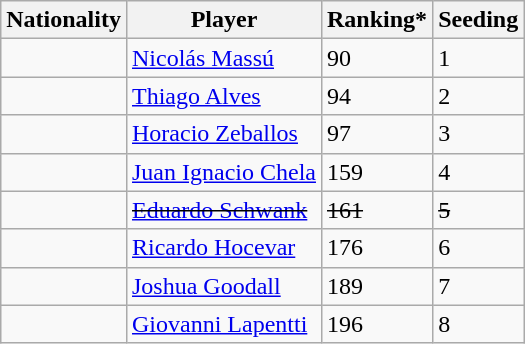<table class="wikitable" border="1">
<tr>
<th>Nationality</th>
<th>Player</th>
<th>Ranking*</th>
<th>Seeding</th>
</tr>
<tr>
<td></td>
<td><a href='#'>Nicolás Massú</a></td>
<td>90</td>
<td>1</td>
</tr>
<tr>
<td></td>
<td><a href='#'>Thiago Alves</a></td>
<td>94</td>
<td>2</td>
</tr>
<tr>
<td></td>
<td><a href='#'>Horacio Zeballos</a></td>
<td>97</td>
<td>3</td>
</tr>
<tr>
<td></td>
<td><a href='#'>Juan Ignacio Chela</a></td>
<td>159</td>
<td>4</td>
</tr>
<tr>
<td></td>
<td><s><a href='#'>Eduardo Schwank</a></s></td>
<td><s>161</s></td>
<td><s>5</s></td>
</tr>
<tr>
<td></td>
<td><a href='#'>Ricardo Hocevar</a></td>
<td>176</td>
<td>6</td>
</tr>
<tr>
<td></td>
<td><a href='#'>Joshua Goodall</a></td>
<td>189</td>
<td>7</td>
</tr>
<tr>
<td></td>
<td><a href='#'>Giovanni Lapentti</a></td>
<td>196</td>
<td>8</td>
</tr>
</table>
